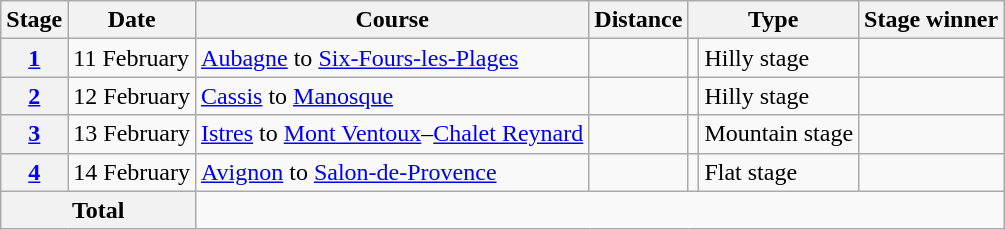<table class="wikitable">
<tr>
<th scope="col">Stage</th>
<th scope="col">Date</th>
<th scope="col">Course</th>
<th scope="col">Distance</th>
<th scope="col" colspan="2">Type</th>
<th scope="col">Stage winner</th>
</tr>
<tr>
<th scope="row"><a href='#'>1</a></th>
<td>11 February</td>
<td><a href='#'>Aubagne</a> to <a href='#'>Six-Fours-les-Plages</a></td>
<td style="text-align:center;"></td>
<td></td>
<td>Hilly stage</td>
<td></td>
</tr>
<tr>
<th scope="row"><a href='#'>2</a></th>
<td>12 February</td>
<td><a href='#'>Cassis</a> to <a href='#'>Manosque</a></td>
<td style="text-align:center;"></td>
<td></td>
<td>Hilly stage</td>
<td></td>
</tr>
<tr>
<th scope="row"><a href='#'>3</a></th>
<td>13 February</td>
<td><a href='#'>Istres</a> to <a href='#'>Mont Ventoux</a>–<a href='#'>Chalet Reynard</a></td>
<td style="text-align:center;"></td>
<td></td>
<td>Mountain stage</td>
<td></td>
</tr>
<tr>
<th scope="row"><a href='#'>4</a></th>
<td>14 February</td>
<td><a href='#'>Avignon</a> to <a href='#'>Salon-de-Provence</a></td>
<td style="text-align:center;"></td>
<td></td>
<td>Flat stage</td>
<td></td>
</tr>
<tr>
<th colspan="2">Total</th>
<td colspan="5" style="text-align:center;"></td>
</tr>
</table>
